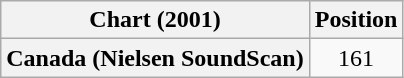<table class="wikitable plainrowheaders" style="text-align:center">
<tr>
<th>Chart (2001)</th>
<th>Position</th>
</tr>
<tr>
<th scope="row">Canada (Nielsen SoundScan)</th>
<td>161</td>
</tr>
</table>
